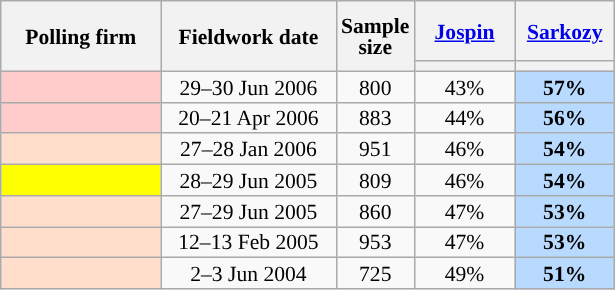<table class="wikitable sortable" style="text-align:center;font-size:90%;line-height:14px;">
<tr style="height:40px;">
<th style="width:100px;" rowspan="2">Polling firm</th>
<th style="width:110px;" rowspan="2">Fieldwork date</th>
<th style="width:35px;" rowspan="2">Sample<br>size</th>
<th class="unsortable" style="width:60px;"><a href='#'>Jospin</a><br></th>
<th class="unsortable" style="width:60px;"><a href='#'>Sarkozy</a><br></th>
</tr>
<tr>
<th style="background:"></th>
<th style="background:"></th>
</tr>
<tr>
<td style="background:#FFCCCC;"></td>
<td data-sort-value="2006-06-30">29–30 Jun 2006</td>
<td>800</td>
<td>43%</td>
<td style="background:#B9DAFF;"><strong>57%</strong></td>
</tr>
<tr>
<td style="background:#FFCCCC;"></td>
<td data-sort-value="2006-04-21">20–21 Apr 2006</td>
<td>883</td>
<td>44%</td>
<td style="background:#B9DAFF;"><strong>56%</strong></td>
</tr>
<tr>
<td style="background:#FFDFCC;"></td>
<td data-sort-value="2006-01-28">27–28 Jan 2006</td>
<td>951</td>
<td>46%</td>
<td style="background:#B9DAFF;"><strong>54%</strong></td>
</tr>
<tr>
<td style="background:yellow;"></td>
<td data-sort-value="2005-06-29">28–29 Jun 2005</td>
<td>809</td>
<td>46%</td>
<td style="background:#B9DAFF;"><strong>54%</strong></td>
</tr>
<tr>
<td style="background:#FFDFCC;"></td>
<td data-sort-value="2005-06-29">27–29 Jun 2005</td>
<td>860</td>
<td>47%</td>
<td style="background:#B9DAFF;"><strong>53%</strong></td>
</tr>
<tr>
<td style="background:#FFDFCC;"></td>
<td data-sort-value="2005-02-13">12–13 Feb 2005</td>
<td>953</td>
<td>47%</td>
<td style="background:#B9DAFF;"><strong>53%</strong></td>
</tr>
<tr>
<td style="background:#FFDFCC;"></td>
<td data-sort-value="2004-06-03">2–3 Jun 2004</td>
<td>725</td>
<td>49%</td>
<td style="background:#B9DAFF;"><strong>51%</strong></td>
</tr>
</table>
